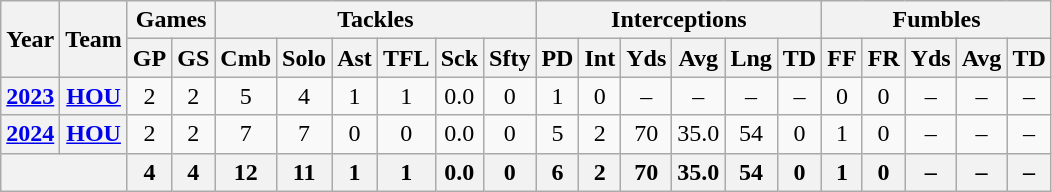<table class="wikitable" style="text-align: center;">
<tr>
<th rowspan="2">Year</th>
<th rowspan="2">Team</th>
<th colspan="2">Games</th>
<th colspan="6">Tackles</th>
<th colspan="6">Interceptions</th>
<th colspan="5">Fumbles</th>
</tr>
<tr>
<th>GP</th>
<th>GS</th>
<th>Cmb</th>
<th>Solo</th>
<th>Ast</th>
<th>TFL</th>
<th>Sck</th>
<th>Sfty</th>
<th>PD</th>
<th>Int</th>
<th>Yds</th>
<th>Avg</th>
<th>Lng</th>
<th>TD</th>
<th>FF</th>
<th>FR</th>
<th>Yds</th>
<th>Avg</th>
<th>TD</th>
</tr>
<tr>
<th><a href='#'>2023</a></th>
<th><a href='#'>HOU</a></th>
<td>2</td>
<td>2</td>
<td>5</td>
<td>4</td>
<td>1</td>
<td>1</td>
<td>0.0</td>
<td>0</td>
<td>1</td>
<td>0</td>
<td>–</td>
<td>–</td>
<td>–</td>
<td>–</td>
<td>0</td>
<td>0</td>
<td>–</td>
<td>–</td>
<td>–</td>
</tr>
<tr>
<th><a href='#'>2024</a></th>
<th><a href='#'>HOU</a></th>
<td>2</td>
<td>2</td>
<td>7</td>
<td>7</td>
<td>0</td>
<td>0</td>
<td>0.0</td>
<td>0</td>
<td>5</td>
<td>2</td>
<td>70</td>
<td>35.0</td>
<td>54</td>
<td>0</td>
<td>1</td>
<td>0</td>
<td>–</td>
<td>–</td>
<td>–</td>
</tr>
<tr>
<th colspan="2"></th>
<th>4</th>
<th>4</th>
<th>12</th>
<th>11</th>
<th>1</th>
<th>1</th>
<th>0.0</th>
<th>0</th>
<th>6</th>
<th>2</th>
<th>70</th>
<th>35.0</th>
<th>54</th>
<th>0</th>
<th>1</th>
<th>0</th>
<th>–</th>
<th>–</th>
<th>–</th>
</tr>
</table>
